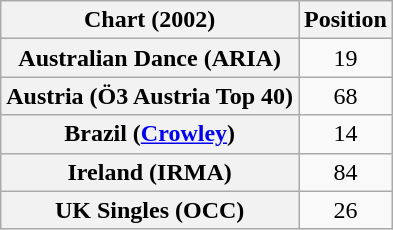<table class="wikitable sortable plainrowheaders" style="text-align:center">
<tr>
<th scope="col">Chart (2002)</th>
<th scope="col">Position</th>
</tr>
<tr>
<th scope="row">Australian Dance (ARIA)</th>
<td>19</td>
</tr>
<tr>
<th scope="row">Austria (Ö3 Austria Top 40)</th>
<td>68</td>
</tr>
<tr>
<th scope="row">Brazil (<a href='#'>Crowley</a>)</th>
<td>14</td>
</tr>
<tr>
<th scope="row">Ireland (IRMA)</th>
<td>84</td>
</tr>
<tr>
<th scope="row">UK Singles (OCC)</th>
<td>26</td>
</tr>
</table>
